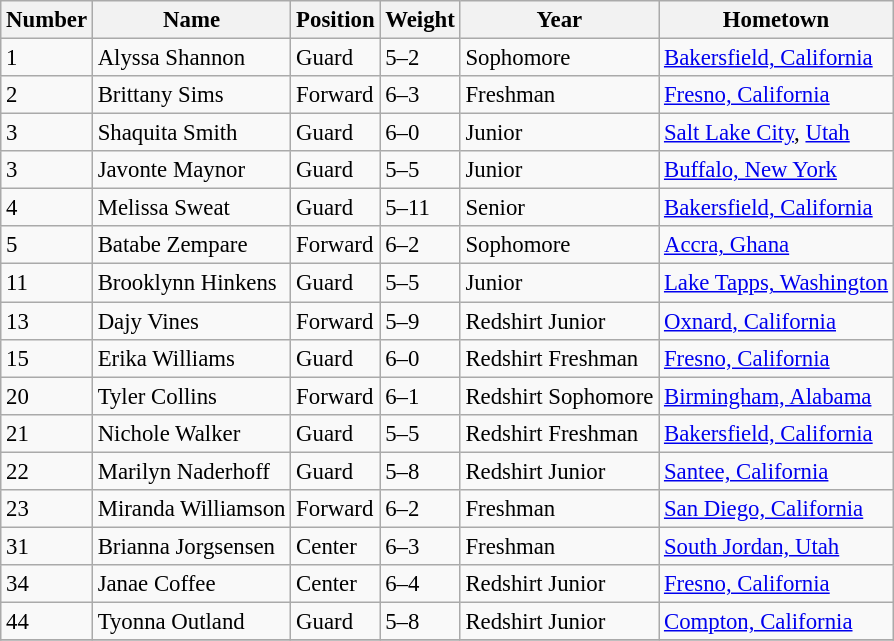<table class="wikitable" style="font-size: 95%;">
<tr>
<th>Number</th>
<th>Name</th>
<th>Position</th>
<th>Weight</th>
<th>Year</th>
<th>Hometown</th>
</tr>
<tr>
<td>1</td>
<td>Alyssa Shannon</td>
<td>Guard</td>
<td>5–2</td>
<td>Sophomore</td>
<td><a href='#'>Bakersfield, California</a></td>
</tr>
<tr>
<td>2</td>
<td>Brittany Sims</td>
<td>Forward</td>
<td>6–3</td>
<td>Freshman</td>
<td><a href='#'>Fresno, California</a></td>
</tr>
<tr>
<td>3</td>
<td>Shaquita Smith</td>
<td>Guard</td>
<td>6–0</td>
<td>Junior</td>
<td><a href='#'>Salt Lake City</a>, <a href='#'>Utah</a></td>
</tr>
<tr>
<td>3</td>
<td>Javonte Maynor</td>
<td>Guard</td>
<td>5–5</td>
<td>Junior</td>
<td><a href='#'>Buffalo, New York</a></td>
</tr>
<tr>
<td>4</td>
<td>Melissa Sweat</td>
<td>Guard</td>
<td>5–11</td>
<td>Senior</td>
<td><a href='#'>Bakersfield, California</a></td>
</tr>
<tr>
<td>5</td>
<td>Batabe Zempare</td>
<td>Forward</td>
<td>6–2</td>
<td>Sophomore</td>
<td><a href='#'>Accra, Ghana</a></td>
</tr>
<tr>
<td>11</td>
<td>Brooklynn Hinkens</td>
<td>Guard</td>
<td>5–5</td>
<td>Junior</td>
<td><a href='#'>Lake Tapps, Washington</a></td>
</tr>
<tr>
<td>13</td>
<td>Dajy Vines</td>
<td>Forward</td>
<td>5–9</td>
<td>Redshirt Junior</td>
<td><a href='#'>Oxnard, California</a></td>
</tr>
<tr>
<td>15</td>
<td>Erika Williams</td>
<td>Guard</td>
<td>6–0</td>
<td>Redshirt Freshman</td>
<td><a href='#'>Fresno, California</a></td>
</tr>
<tr>
<td>20</td>
<td>Tyler Collins</td>
<td>Forward</td>
<td>6–1</td>
<td>Redshirt Sophomore</td>
<td><a href='#'>Birmingham, Alabama</a></td>
</tr>
<tr>
<td>21</td>
<td>Nichole Walker</td>
<td>Guard</td>
<td>5–5</td>
<td>Redshirt Freshman</td>
<td><a href='#'>Bakersfield, California</a></td>
</tr>
<tr>
<td>22</td>
<td>Marilyn Naderhoff</td>
<td>Guard</td>
<td>5–8</td>
<td>Redshirt Junior</td>
<td><a href='#'>Santee, California</a></td>
</tr>
<tr>
<td>23</td>
<td>Miranda Williamson</td>
<td>Forward</td>
<td>6–2</td>
<td>Freshman</td>
<td><a href='#'>San Diego, California</a></td>
</tr>
<tr>
<td>31</td>
<td>Brianna Jorgsensen</td>
<td>Center</td>
<td>6–3</td>
<td>Freshman</td>
<td><a href='#'>South Jordan, Utah</a></td>
</tr>
<tr>
<td>34</td>
<td>Janae Coffee</td>
<td>Center</td>
<td>6–4</td>
<td>Redshirt Junior</td>
<td><a href='#'>Fresno, California</a></td>
</tr>
<tr>
<td>44</td>
<td>Tyonna Outland</td>
<td>Guard</td>
<td>5–8</td>
<td>Redshirt Junior</td>
<td><a href='#'>Compton, California</a></td>
</tr>
<tr>
</tr>
</table>
